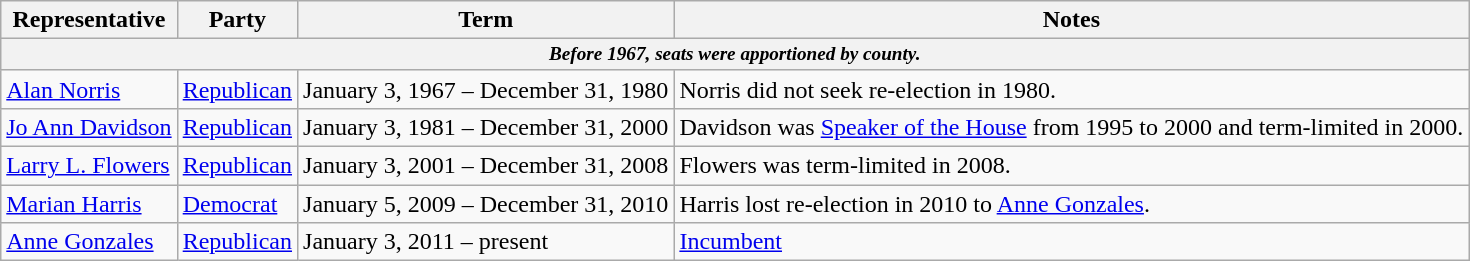<table class=wikitable>
<tr valign=bottom>
<th>Representative</th>
<th>Party</th>
<th>Term</th>
<th>Notes</th>
</tr>
<tr>
<th colspan=5 style="font-size: 80%;"><em>Before 1967, seats were apportioned by county.</em></th>
</tr>
<tr>
<td><a href='#'>Alan Norris</a></td>
<td><a href='#'>Republican</a></td>
<td>January 3, 1967 – December 31, 1980</td>
<td>Norris did not seek re-election in 1980.</td>
</tr>
<tr>
<td><a href='#'>Jo Ann Davidson</a></td>
<td><a href='#'>Republican</a></td>
<td>January 3, 1981 – December 31, 2000</td>
<td>Davidson was <a href='#'>Speaker of the House</a> from 1995 to 2000 and term-limited in 2000.</td>
</tr>
<tr>
<td><a href='#'>Larry L. Flowers</a></td>
<td><a href='#'>Republican</a></td>
<td>January 3, 2001 – December 31, 2008</td>
<td>Flowers was term-limited in 2008.</td>
</tr>
<tr>
<td><a href='#'>Marian Harris</a></td>
<td><a href='#'>Democrat</a></td>
<td>January 5, 2009 – December 31, 2010</td>
<td>Harris lost re-election in 2010 to <a href='#'>Anne Gonzales</a>.</td>
</tr>
<tr>
<td><a href='#'>Anne Gonzales</a></td>
<td><a href='#'>Republican</a></td>
<td>January 3, 2011 – present</td>
<td><a href='#'>Incumbent</a></td>
</tr>
</table>
